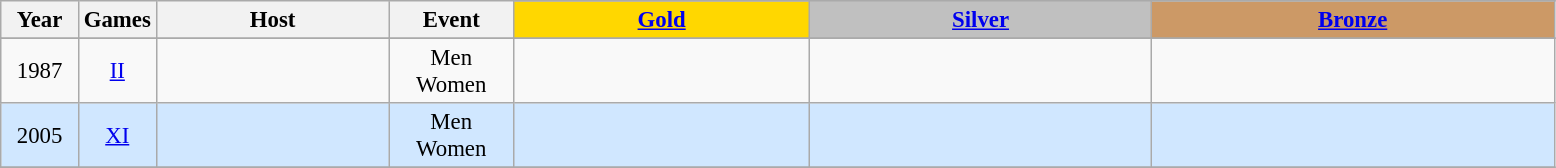<table class="wikitable" style="text-align: center; font-size:95%;">
<tr>
<th rowspan="2" style="width:5%;">Year</th>
<th rowspan="2" style="width:5%;">Games</th>
<th rowspan="2" style="width:15%;">Host</th>
<th rowspan="2" style="width:8%;">Event</th>
</tr>
<tr>
<th style="background-color: gold"><a href='#'>Gold</a></th>
<th style="background-color: silver"><a href='#'>Silver</a></th>
<th style="background-color: #CC9966"><a href='#'>Bronze</a></th>
</tr>
<tr>
</tr>
<tr>
<td>1987</td>
<td align=center><a href='#'>II</a></td>
<td align="left"></td>
<td>Men <br> Women</td>
<td align="left"> <br> </td>
<td align="left"> <br> </td>
<td align="left"> <br> </td>
</tr>
<tr style="text-align:center; background:#d0e7ff;">
<td>2005</td>
<td align=center><a href='#'>XI</a></td>
<td align="left"></td>
<td>Men <br> Women</td>
<td align="left"> <br> </td>
<td align="left"> <br> </td>
<td align="left"> <br> </td>
</tr>
<tr>
</tr>
</table>
